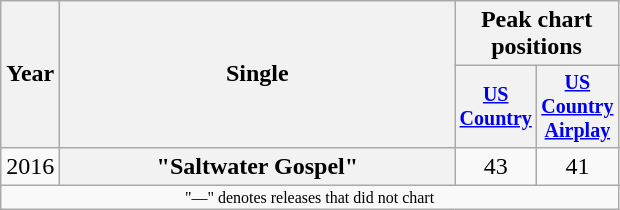<table class="wikitable plainrowheaders" style="text-align:center;">
<tr>
<th rowspan="2">Year</th>
<th rowspan="2" style="width:16em;">Single</th>
<th colspan="2">Peak chart positions</th>
</tr>
<tr style="font-size:smaller;">
<th style="width:45px;"><a href='#'>US Country</a><br></th>
<th style="width:45px;"><a href='#'>US Country Airplay</a><br></th>
</tr>
<tr>
<td>2016</td>
<th scope="row">"Saltwater Gospel"</th>
<td>43</td>
<td>41</td>
</tr>
<tr>
<td colspan="9" style="font-size:8pt">"—" denotes releases that did not chart</td>
</tr>
</table>
